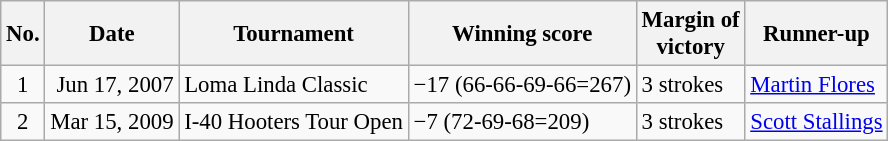<table class="wikitable" style="font-size:95%;">
<tr>
<th>No.</th>
<th>Date</th>
<th>Tournament</th>
<th>Winning score</th>
<th>Margin of<br>victory</th>
<th>Runner-up</th>
</tr>
<tr>
<td align=center>1</td>
<td align=right>Jun 17, 2007</td>
<td>Loma Linda Classic</td>
<td>−17 (66-66-69-66=267)</td>
<td>3 strokes</td>
<td> <a href='#'>Martin Flores</a></td>
</tr>
<tr>
<td align=center>2</td>
<td align=right>Mar 15, 2009</td>
<td>I-40 Hooters Tour Open</td>
<td>−7 (72-69-68=209)</td>
<td>3 strokes</td>
<td> <a href='#'>Scott Stallings</a></td>
</tr>
</table>
